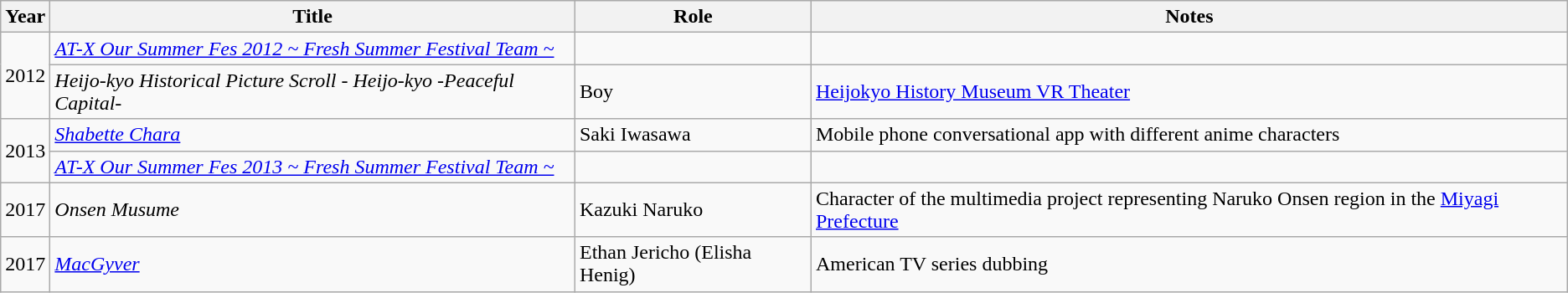<table class="wikitable">
<tr>
<th>Year</th>
<th>Title</th>
<th>Role</th>
<th>Notes</th>
</tr>
<tr>
<td rowspan="2">2012</td>
<td><em><a href='#'>AT-X Our Summer Fes 2012 ~ Fresh Summer Festival Team ~</a></em></td>
<td></td>
<td></td>
</tr>
<tr>
<td><em>Heijo-kyo Historical Picture Scroll - Heijo-kyo -Peaceful Capital-</em></td>
<td>Boy</td>
<td><a href='#'>Heijokyo History Museum VR Theater</a></td>
</tr>
<tr>
<td rowspan="2">2013</td>
<td><em><a href='#'>Shabette Chara</a></em></td>
<td>Saki Iwasawa</td>
<td>Mobile phone conversational app with different anime characters</td>
</tr>
<tr>
<td><em><a href='#'>AT-X Our Summer Fes 2013 ~ Fresh Summer Festival Team ~</a></em></td>
<td></td>
<td></td>
</tr>
<tr>
<td>2017</td>
<td><em>Onsen Musume</em></td>
<td>Kazuki Naruko</td>
<td>Character of the multimedia project representing Naruko Onsen region in the <a href='#'>Miyagi Prefecture</a></td>
</tr>
<tr>
<td>2017</td>
<td><em><a href='#'>MacGyver</a></em></td>
<td>Ethan Jericho (Elisha Henig) </td>
<td>American TV series dubbing</td>
</tr>
</table>
